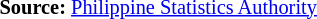<table style="font-size:85%;" '|>
<tr>
<td><br><p>
<strong>Source:</strong> <a href='#'>Philippine Statistics Authority</a>
</p></td>
</tr>
</table>
